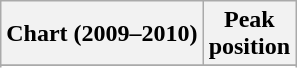<table class="wikitable sortable">
<tr>
<th align="left">Chart (2009–2010)</th>
<th align="center">Peak<br>position</th>
</tr>
<tr>
</tr>
<tr>
</tr>
<tr>
</tr>
</table>
